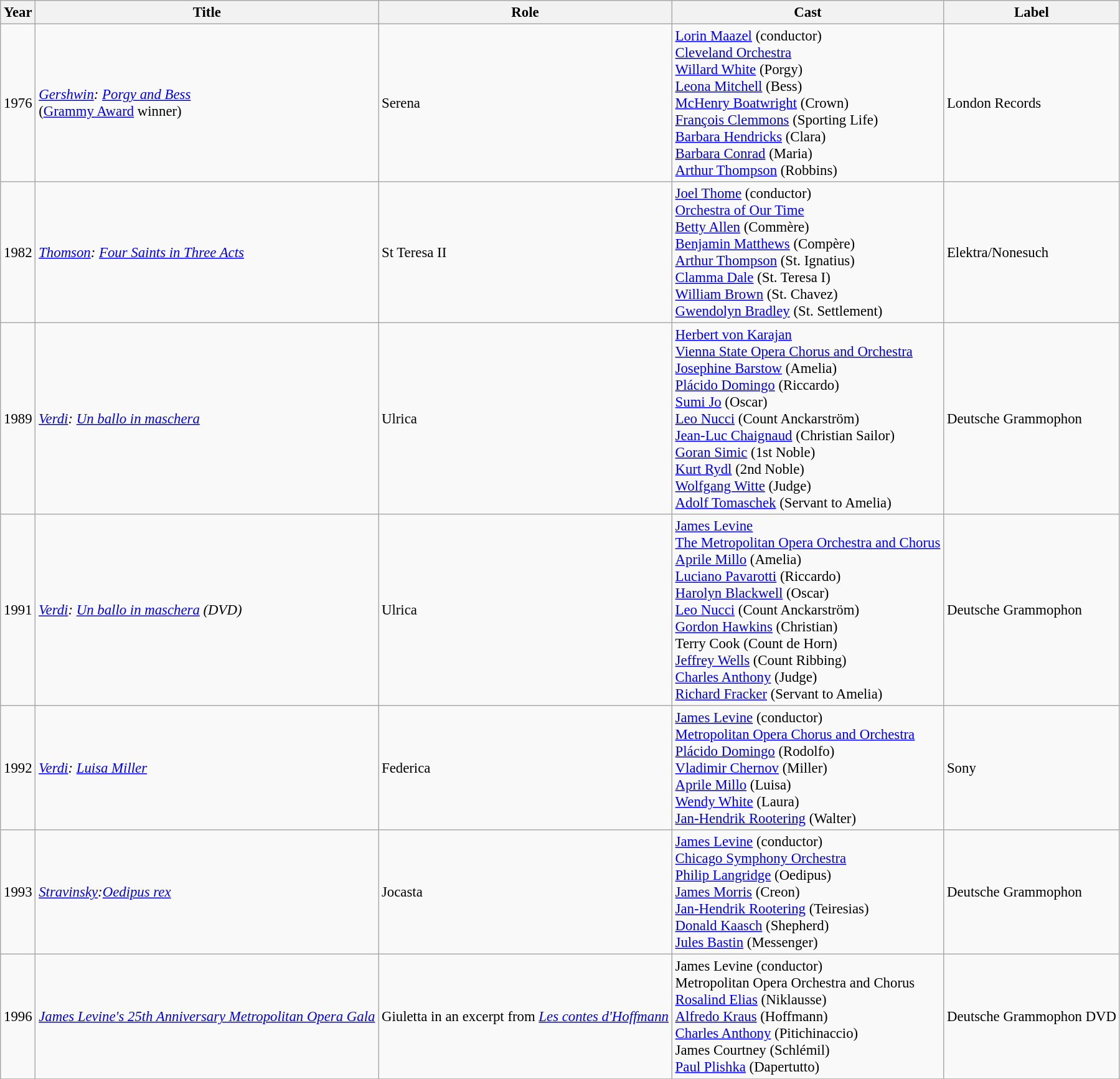<table class="wikitable" style="font-size:95%;">
<tr>
<th>Year</th>
<th>Title</th>
<th>Role</th>
<th>Cast</th>
<th>Label</th>
</tr>
<tr>
<td>1976</td>
<td><em><a href='#'>Gershwin</a>: <a href='#'>Porgy and Bess</a></em><br>(<a href='#'>Grammy Award</a> winner)</td>
<td>Serena</td>
<td><a href='#'>Lorin Maazel</a> (conductor)<br><a href='#'>Cleveland Orchestra</a><br><a href='#'>Willard White</a> (Porgy)<br><a href='#'>Leona Mitchell</a> (Bess)<br><a href='#'>McHenry Boatwright</a> (Crown)<br><a href='#'>François Clemmons</a> (Sporting Life)<br><a href='#'>Barbara Hendricks</a> (Clara)<br><a href='#'>Barbara Conrad</a> (Maria)<br><a href='#'>Arthur Thompson</a> (Robbins)</td>
<td>London Records</td>
</tr>
<tr>
<td>1982</td>
<td><em><a href='#'>Thomson</a>: <a href='#'>Four Saints in Three Acts</a></em></td>
<td>St Teresa II</td>
<td><a href='#'>Joel Thome</a> (conductor)<br><a href='#'>Orchestra of Our Time</a><br><a href='#'>Betty Allen</a> (Commère)<br><a href='#'>Benjamin Matthews</a> (Compère)<br><a href='#'>Arthur Thompson</a> (St. Ignatius)<br><a href='#'>Clamma Dale</a> (St. Teresa I)<br><a href='#'>William Brown</a> (St. Chavez)<br><a href='#'>Gwendolyn Bradley</a> (St. Settlement)</td>
<td>Elektra/Nonesuch</td>
</tr>
<tr>
<td>1989</td>
<td><em><a href='#'>Verdi</a>: <a href='#'>Un ballo in maschera</a></em></td>
<td>Ulrica</td>
<td><a href='#'>Herbert von Karajan</a><br><a href='#'>Vienna State Opera Chorus and Orchestra</a><br><a href='#'>Josephine Barstow</a> (Amelia)<br><a href='#'>Plácido Domingo</a> (Riccardo)<br><a href='#'>Sumi Jo</a> (Oscar)<br><a href='#'>Leo Nucci</a> (Count Anckarström)<br><a href='#'>Jean-Luc Chaignaud</a> (Christian Sailor)<br><a href='#'>Goran Simic</a> (1st Noble)<br><a href='#'>Kurt Rydl</a> (2nd Noble)<br><a href='#'>Wolfgang Witte</a> (Judge)<br><a href='#'>Adolf Tomaschek</a> (Servant to Amelia)</td>
<td>Deutsche Grammophon</td>
</tr>
<tr>
<td>1991</td>
<td><em><a href='#'>Verdi</a>: <a href='#'>Un ballo in maschera</a> (DVD)</em></td>
<td>Ulrica</td>
<td><a href='#'>James Levine</a><br><a href='#'>The Metropolitan Opera Orchestra and Chorus</a><br><a href='#'>Aprile Millo</a> (Amelia)<br><a href='#'>Luciano Pavarotti</a> (Riccardo)<br><a href='#'>Harolyn Blackwell</a> (Oscar)<br><a href='#'>Leo Nucci</a> (Count Anckarström)<br><a href='#'>Gordon Hawkins</a> (Christian)<br>Terry Cook (Count de Horn)<br><a href='#'>Jeffrey Wells</a> (Count Ribbing)<br><a href='#'>Charles Anthony</a> (Judge)<br><a href='#'>Richard Fracker</a> (Servant to Amelia)</td>
<td>Deutsche Grammophon</td>
</tr>
<tr>
<td>1992</td>
<td><em><a href='#'>Verdi</a>: <a href='#'>Luisa Miller</a></em></td>
<td>Federica</td>
<td><a href='#'>James Levine</a> (conductor)<br><a href='#'>Metropolitan Opera Chorus and Orchestra</a><br><a href='#'>Plácido Domingo</a> (Rodolfo)<br><a href='#'>Vladimir Chernov</a> (Miller)<br><a href='#'>Aprile Millo</a> (Luisa)<br><a href='#'>Wendy White</a> (Laura)<br><a href='#'>Jan-Hendrik Rootering</a> (Walter)</td>
<td>Sony</td>
</tr>
<tr>
<td>1993</td>
<td><em><a href='#'>Stravinsky</a>:<a href='#'>Oedipus rex</a></em></td>
<td>Jocasta</td>
<td><a href='#'>James Levine</a> (conductor)<br><a href='#'>Chicago Symphony Orchestra</a><br><a href='#'>Philip Langridge</a> (Oedipus)<br><a href='#'>James Morris</a> (Creon)<br><a href='#'>Jan-Hendrik Rootering</a> (Teiresias)<br><a href='#'>Donald Kaasch</a> (Shepherd)<br><a href='#'>Jules Bastin</a> (Messenger)</td>
<td>Deutsche Grammophon</td>
</tr>
<tr>
<td>1996</td>
<td><em><a href='#'>James Levine's 25th Anniversary Metropolitan Opera Gala</a></em></td>
<td>Giuletta in an excerpt from <em><a href='#'>Les contes d'Hoffmann</a></em></td>
<td>James Levine (conductor)<br>Metropolitan Opera Orchestra and Chorus<br><a href='#'>Rosalind Elias</a> (Niklausse)<br><a href='#'>Alfredo Kraus</a> (Hoffmann)<br><a href='#'>Charles Anthony</a> (Pitichinaccio)<br>James Courtney (Schlémil)<br><a href='#'>Paul Plishka</a> (Dapertutto)</td>
<td>Deutsche Grammophon DVD</td>
</tr>
<tr>
</tr>
</table>
